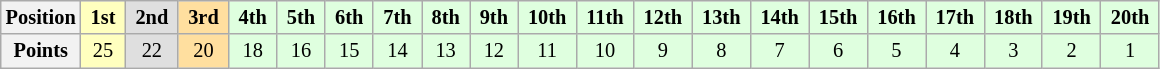<table class="wikitable" style="font-size:85%; text-align:center">
<tr>
<th>Position</th>
<td style="background:#ffffbf;"> <strong>1st</strong> </td>
<td style="background:#dfdfdf;"> <strong>2nd</strong> </td>
<td style="background:#ffdf9f;"> <strong>3rd</strong> </td>
<td style="background:#dfffdf;"> <strong>4th</strong> </td>
<td style="background:#dfffdf;"> <strong>5th</strong> </td>
<td style="background:#dfffdf;"> <strong>6th</strong> </td>
<td style="background:#dfffdf;"> <strong>7th</strong> </td>
<td style="background:#dfffdf;"> <strong>8th</strong> </td>
<td style="background:#dfffdf;"> <strong>9th</strong> </td>
<td style="background:#dfffdf;"> <strong>10th</strong> </td>
<td style="background:#dfffdf;"> <strong>11th</strong> </td>
<td style="background:#dfffdf;"> <strong>12th</strong> </td>
<td style="background:#dfffdf;"> <strong>13th</strong> </td>
<td style="background:#dfffdf;"> <strong>14th</strong> </td>
<td style="background:#dfffdf;"> <strong>15th</strong> </td>
<td style="background:#dfffdf;"> <strong>16th</strong> </td>
<td style="background:#dfffdf;"> <strong>17th</strong> </td>
<td style="background:#dfffdf;"> <strong>18th</strong> </td>
<td style="background:#dfffdf;"> <strong>19th</strong> </td>
<td style="background:#dfffdf;"> <strong>20th</strong> </td>
</tr>
<tr>
<th>Points</th>
<td style="background:#ffffbf;">25</td>
<td style="background:#dfdfdf;">22</td>
<td style="background:#ffdf9f;">20</td>
<td style="background:#dfffdf;">18</td>
<td style="background:#dfffdf;">16</td>
<td style="background:#dfffdf;">15</td>
<td style="background:#dfffdf;">14</td>
<td style="background:#dfffdf;">13</td>
<td style="background:#dfffdf;">12</td>
<td style="background:#dfffdf;">11</td>
<td style="background:#dfffdf;">10</td>
<td style="background:#dfffdf;">9</td>
<td style="background:#dfffdf;">8</td>
<td style="background:#dfffdf;">7</td>
<td style="background:#dfffdf;">6</td>
<td style="background:#dfffdf;">5</td>
<td style="background:#dfffdf;">4</td>
<td style="background:#dfffdf;">3</td>
<td style="background:#dfffdf;">2</td>
<td style="background:#dfffdf;">1</td>
</tr>
</table>
